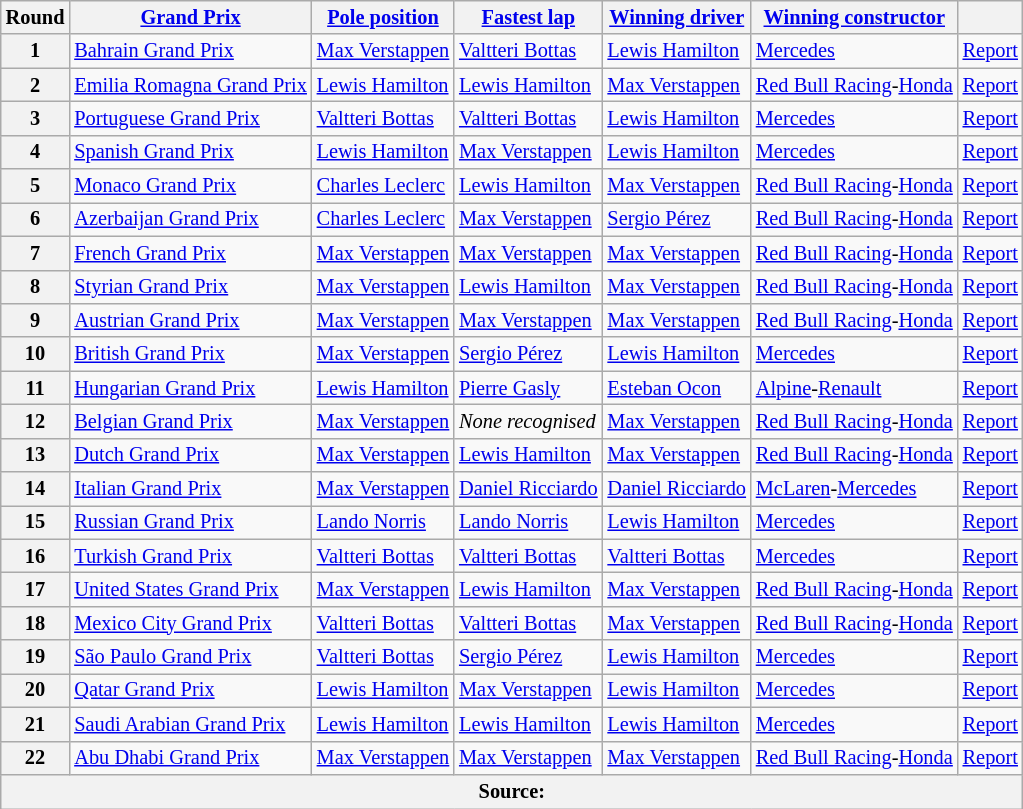<table class="wikitable sortable" style="font-size: 85%;">
<tr>
<th>Round</th>
<th><a href='#'>Grand Prix</a></th>
<th nowrap><a href='#'>Pole position</a></th>
<th nowrap><a href='#'>Fastest lap</a></th>
<th nowrap><a href='#'>Winning driver</a></th>
<th nowrap><a href='#'>Winning constructor</a></th>
<th class="unsortable"></th>
</tr>
<tr>
<th>1</th>
<td><a href='#'>Bahrain Grand Prix</a></td>
<td data-sort-value="VER" nowrap> <a href='#'>Max Verstappen</a></td>
<td data-sort-value="BOT" nowrap> <a href='#'>Valtteri Bottas</a></td>
<td data-sort-value="HAM" nowrap> <a href='#'>Lewis Hamilton</a></td>
<td data-sort-value="MER"> <a href='#'>Mercedes</a></td>
<td style="text-align:center"><a href='#'>Report</a></td>
</tr>
<tr>
<th>2</th>
<td data-sort-value="Emi" nowrap><a href='#'>Emilia Romagna Grand Prix</a></td>
<td data-sort-value="HAM" nowrap> <a href='#'>Lewis Hamilton</a></td>
<td data-sort-value="HAM" nowrap> <a href='#'>Lewis Hamilton</a></td>
<td data-sort-value="VER" nowrap> <a href='#'>Max Verstappen</a></td>
<td data-sort-value="RED" nowrap> <a href='#'>Red Bull Racing</a>-<a href='#'>Honda</a></td>
<td style="text-align:center"><a href='#'>Report</a></td>
</tr>
<tr>
<th>3</th>
<td><a href='#'>Portuguese Grand Prix</a></td>
<td data-sort-value="BOT" nowrap><a href='#'>Valtteri Bottas</a></td>
<td data-sort-value="BOT"> <a href='#'>Valtteri Bottas</a></td>
<td data-sort-value="ham"> <a href='#'>Lewis Hamilton</a></td>
<td data-sort-value="mer"> <a href='#'>Mercedes</a></td>
<td style="text-align:center"><a href='#'>Report</a></td>
</tr>
<tr>
<th>4</th>
<td><a href='#'>Spanish Grand Prix</a></td>
<td data-sort-value="HAM" nowrap> <a href='#'>Lewis Hamilton</a></td>
<td data-sort-value="VER" nowrap> <a href='#'>Max Verstappen</a></td>
<td data-sort-value="HAM" nowrap> <a href='#'>Lewis Hamilton</a></td>
<td data-sort-value="mer"> <a href='#'>Mercedes</a></td>
<td style="text-align:center"><a href='#'>Report</a></td>
</tr>
<tr>
<th>5</th>
<td><a href='#'>Monaco Grand Prix</a></td>
<td data-sort-value="LEC" nowrap> <a href='#'>Charles Leclerc</a></td>
<td data-sort-value="HAM" nowrap> <a href='#'>Lewis Hamilton</a></td>
<td data-sort-value="VER" nowrap> <a href='#'>Max Verstappen</a></td>
<td data-sort-value="RED" nowrap> <a href='#'>Red Bull Racing</a>-<a href='#'>Honda</a></td>
<td style="text-align:center"><a href='#'>Report</a></td>
</tr>
<tr>
<th>6</th>
<td><a href='#'>Azerbaijan Grand Prix</a></td>
<td data-sort-value="LEC" nowrap> <a href='#'>Charles Leclerc</a></td>
<td data-sort-value="VER" nowrap> <a href='#'>Max Verstappen</a></td>
<td data-sort-value="PER" nowrap> <a href='#'>Sergio Pérez</a></td>
<td data-sort-value="RED" nowrap> <a href='#'>Red Bull Racing</a>-<a href='#'>Honda</a></td>
<td style="text-align:center"><a href='#'>Report</a></td>
</tr>
<tr>
<th>7</th>
<td><a href='#'>French Grand Prix</a></td>
<td data-sort-value="VER" nowrap> <a href='#'>Max Verstappen</a></td>
<td data-sort-value="VER" nowrap> <a href='#'>Max Verstappen</a></td>
<td data-sort-value="VER" nowrap> <a href='#'>Max Verstappen</a></td>
<td data-sort-value="RED" nowrap> <a href='#'>Red Bull Racing</a>-<a href='#'>Honda</a></td>
<td style="text-align:center"><a href='#'>Report</a></td>
</tr>
<tr>
<th>8</th>
<td data-sort-value="sty"><a href='#'>Styrian Grand Prix</a></td>
<td data-sort-value="VER" nowrap> <a href='#'>Max Verstappen</a></td>
<td data-sort-value="HAM" nowrap> <a href='#'>Lewis Hamilton</a></td>
<td data-sort-value="VER" nowrap> <a href='#'>Max Verstappen</a></td>
<td data-sort-value="RED" nowrap> <a href='#'>Red Bull Racing</a>-<a href='#'>Honda</a></td>
<td style="text-align:center"><a href='#'>Report</a></td>
</tr>
<tr>
<th>9</th>
<td><a href='#'>Austrian Grand Prix</a></td>
<td data-sort-value="VER" nowrap> <a href='#'>Max Verstappen</a></td>
<td data-sort-value="VER" nowrap> <a href='#'>Max Verstappen</a></td>
<td data-sort-value="VER" nowrap> <a href='#'>Max Verstappen</a></td>
<td data-sort-value="RED" nowrap> <a href='#'>Red Bull Racing</a>-<a href='#'>Honda</a></td>
<td style="text-align:center"><a href='#'>Report</a></td>
</tr>
<tr>
<th>10</th>
<td data-sort-value="bri"><a href='#'>British Grand Prix</a></td>
<td data-sort-value="VER" nowrap> <a href='#'>Max Verstappen</a></td>
<td data-sort-value="PER" nowrap> <a href='#'>Sergio Pérez</a></td>
<td data-sort-value="HAM" nowrap> <a href='#'>Lewis Hamilton</a></td>
<td data-sort-value="mer"> <a href='#'>Mercedes</a></td>
<td style="text-align:center"><a href='#'>Report</a></td>
</tr>
<tr>
<th>11</th>
<td><a href='#'>Hungarian Grand Prix</a></td>
<td data-sort-value="HAM" nowrap> <a href='#'>Lewis Hamilton</a></td>
<td data-sort-value="GAS" nowrap> <a href='#'>Pierre Gasly</a></td>
<td data-sort-value="OCO" nowrap> <a href='#'>Esteban Ocon</a></td>
<td data-sort-value="alp"> <a href='#'>Alpine</a>-<a href='#'>Renault</a></td>
<td style="text-align:center"><a href='#'>Report</a></td>
</tr>
<tr>
<th>12</th>
<td><a href='#'>Belgian Grand Prix</a></td>
<td data-sort-value="VER" nowrap> <a href='#'>Max Verstappen</a></td>
<td><em>None recognised</em></td>
<td data-sort-value="VER" nowrap> <a href='#'>Max Verstappen</a></td>
<td data-sort-value="RED" nowrap> <a href='#'>Red Bull Racing</a>-<a href='#'>Honda</a></td>
<td style="text-align:center"><a href='#'>Report</a></td>
</tr>
<tr>
<th>13</th>
<td data-sort-value="dut"><a href='#'>Dutch Grand Prix</a></td>
<td data-sort-value="VER" nowrap> <a href='#'>Max Verstappen</a></td>
<td data-sort-value="HAM" nowrap> <a href='#'>Lewis Hamilton</a></td>
<td data-sort-value="VER" nowrap> <a href='#'>Max Verstappen</a></td>
<td data-sort-value="RED" nowrap> <a href='#'>Red Bull Racing</a>-<a href='#'>Honda</a></td>
<td style="text-align:center"><a href='#'>Report</a></td>
</tr>
<tr>
<th>14</th>
<td><a href='#'>Italian Grand Prix</a></td>
<td data-sort-value="VER" nowrap> <a href='#'>Max Verstappen</a></td>
<td data-sort-value="RIC" nowrap> <a href='#'>Daniel Ricciardo</a></td>
<td data-sort-value="RIC" nowrap> <a href='#'>Daniel Ricciardo</a></td>
<td data-sort-value="MCL" nowrap> <a href='#'>McLaren</a>-<a href='#'>Mercedes</a></td>
<td style="text-align:center"><a href='#'>Report</a></td>
</tr>
<tr>
<th>15</th>
<td><a href='#'>Russian Grand Prix</a></td>
<td data-sort-value="NOR" nowrap> <a href='#'>Lando Norris</a></td>
<td data-sort-value="NOR" nowrap> <a href='#'>Lando Norris</a></td>
<td data-sort-value="HAM" nowrap> <a href='#'>Lewis Hamilton</a></td>
<td data-sort-value="mer"> <a href='#'>Mercedes</a></td>
<td style="text-align:center"><a href='#'>Report</a></td>
</tr>
<tr>
<th>16</th>
<td><a href='#'>Turkish Grand Prix</a></td>
<td data-sort-value="BOT"> <a href='#'>Valtteri Bottas</a></td>
<td data-sort-value="BOT" nowrap> <a href='#'>Valtteri Bottas</a></td>
<td data-sort-value="BOT" nowrap> <a href='#'>Valtteri Bottas</a></td>
<td data-sort-value="mer"> <a href='#'>Mercedes</a></td>
<td style="text-align:center"><a href='#'>Report</a></td>
</tr>
<tr>
<th>17</th>
<td><a href='#'>United States Grand Prix</a></td>
<td data-sort-value="VER" nowrap> <a href='#'>Max Verstappen</a></td>
<td data-sort-value="HAM" nowrap> <a href='#'>Lewis Hamilton</a></td>
<td data-sort-value="VER" nowrap> <a href='#'>Max Verstappen</a></td>
<td data-sort-value="RED" nowrap> <a href='#'>Red Bull Racing</a>-<a href='#'>Honda</a></td>
<td style="text-align:center"><a href='#'>Report</a></td>
</tr>
<tr>
<th>18</th>
<td><a href='#'>Mexico City Grand Prix</a></td>
<td data-sort-value="BOT" nowrap> <a href='#'>Valtteri Bottas</a></td>
<td data-sort-value="BOT" nowrap> <a href='#'>Valtteri Bottas</a></td>
<td data-sort-value="VER" nowrap> <a href='#'>Max Verstappen</a></td>
<td data-sort-value="RED" nowrap> <a href='#'>Red Bull Racing</a>-<a href='#'>Honda</a></td>
<td style="text-align:center"><a href='#'>Report</a></td>
</tr>
<tr>
<th>19</th>
<td data-sort-value="Sao"><a href='#'>São Paulo Grand Prix</a></td>
<td data-sort-value="BOT" nowrap> <a href='#'>Valtteri Bottas</a></td>
<td data-sort-value="PER" nowrap> <a href='#'>Sergio Pérez</a></td>
<td data-sort-value="HAM" nowrap> <a href='#'>Lewis Hamilton</a></td>
<td data-sort-value="mer"> <a href='#'>Mercedes</a></td>
<td style="text-align:center"><a href='#'>Report</a></td>
</tr>
<tr>
<th>20</th>
<td> <a href='#'>Qatar Grand Prix</a></td>
<td data-sort-value="HAM" nowrap> <a href='#'>Lewis Hamilton</a></td>
<td data-sort-value="VER" nowrap> <a href='#'>Max Verstappen</a></td>
<td data-sort-value="HAM" nowrap> <a href='#'>Lewis Hamilton</a></td>
<td data-sort-value="mer"> <a href='#'>Mercedes</a></td>
<td style="text-align:center"><a href='#'>Report</a></td>
</tr>
<tr>
<th>21</th>
<td><a href='#'>Saudi Arabian Grand Prix</a></td>
<td data-sort-value="HAM" nowrap> <a href='#'>Lewis Hamilton</a></td>
<td data-sort-value="HAM" nowrap> <a href='#'>Lewis Hamilton</a></td>
<td data-sort-value="HAM" nowrap> <a href='#'>Lewis Hamilton</a></td>
<td data-sort-value="mer"> <a href='#'>Mercedes</a></td>
<td style="text-align:center"><a href='#'>Report</a></td>
</tr>
<tr>
<th>22</th>
<td data-sort-value="abu"><a href='#'>Abu Dhabi Grand Prix</a></td>
<td data-sort-value="VER" nowrap> <a href='#'>Max Verstappen</a></td>
<td data-sort-value="VER" nowrap> <a href='#'>Max Verstappen</a></td>
<td data-sort-value="VER" nowrap> <a href='#'>Max Verstappen</a></td>
<td data-sort-value="RED" nowrap> <a href='#'>Red Bull Racing</a>-<a href='#'>Honda</a></td>
<td style="text-align:center"><a href='#'>Report</a></td>
</tr>
<tr class="sortbottom">
<th colspan="7"><strong>Source:</strong></th>
</tr>
</table>
